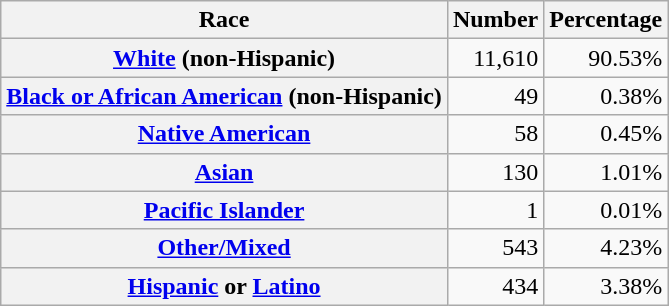<table class="wikitable" style="text-align:right">
<tr>
<th scope="col">Race</th>
<th scope="col">Number</th>
<th scope="col">Percentage</th>
</tr>
<tr>
<th scope="row"><a href='#'>White</a> (non-Hispanic)</th>
<td>11,610</td>
<td>90.53%</td>
</tr>
<tr>
<th scope="row"><a href='#'>Black or African American</a> (non-Hispanic)</th>
<td>49</td>
<td>0.38%</td>
</tr>
<tr>
<th scope="row"><a href='#'>Native American</a></th>
<td>58</td>
<td>0.45%</td>
</tr>
<tr>
<th scope="row"><a href='#'>Asian</a></th>
<td>130</td>
<td>1.01%</td>
</tr>
<tr>
<th scope="row"><a href='#'>Pacific Islander</a></th>
<td>1</td>
<td>0.01%</td>
</tr>
<tr>
<th scope="row"><a href='#'>Other/Mixed</a></th>
<td>543</td>
<td>4.23%</td>
</tr>
<tr>
<th scope="row"><a href='#'>Hispanic</a> or <a href='#'>Latino</a></th>
<td>434</td>
<td>3.38%</td>
</tr>
</table>
